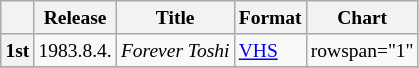<table class="wikitable" style="font-size:small;">
<tr>
<th></th>
<th>Release</th>
<th>Title</th>
<th>Format</th>
<th>Chart</th>
</tr>
<tr>
<th>1st</th>
<td>1983.8.4.</td>
<td><em>Forever Toshi</em></td>
<td rowspan="1"><a href='#'>VHS</a></td>
<td>rowspan="1"</td>
</tr>
<tr>
</tr>
</table>
